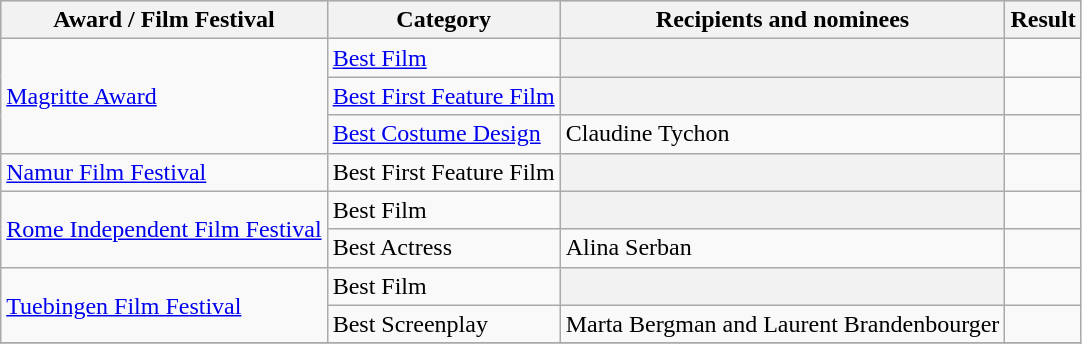<table class="wikitable plainrowheaders sortable">
<tr style="background:#ccc; text-align:center;">
<th scope="col">Award / Film Festival</th>
<th scope="col">Category</th>
<th scope="col">Recipients and nominees</th>
<th scope="col">Result</th>
</tr>
<tr>
<td rowspan=3><a href='#'>Magritte Award</a></td>
<td><a href='#'>Best Film</a></td>
<th></th>
<td></td>
</tr>
<tr>
<td><a href='#'>Best First Feature Film</a></td>
<th></th>
<td></td>
</tr>
<tr>
<td><a href='#'>Best Costume Design</a></td>
<td>Claudine Tychon</td>
<td></td>
</tr>
<tr>
<td><a href='#'>Namur Film Festival</a></td>
<td>Best First Feature Film</td>
<th></th>
<td></td>
</tr>
<tr>
<td rowspan=2><a href='#'>Rome Independent Film Festival</a></td>
<td>Best Film</td>
<th></th>
<td></td>
</tr>
<tr>
<td>Best Actress</td>
<td>Alina Serban</td>
<td></td>
</tr>
<tr>
<td rowspan=2><a href='#'>Tuebingen Film Festival</a></td>
<td>Best Film</td>
<th></th>
<td></td>
</tr>
<tr>
<td>Best Screenplay</td>
<td>Marta Bergman and Laurent Brandenbourger</td>
<td></td>
</tr>
<tr>
</tr>
</table>
